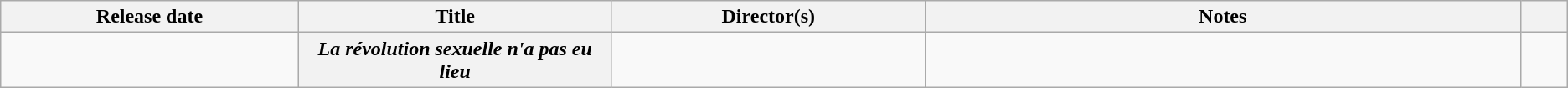<table class="wikitable sortable plainrowheaders" style="text-align: center;">
<tr>
<th scope=col style="width:19%;">Release date</th>
<th scope=col style="width:20%;">Title</th>
<th scope=col style="width:20%;">Director(s)</th>
<th scope=col class="unsortable">Notes</th>
<th scope=col class="unsortable" style="width:3%;"></th>
</tr>
<tr>
<td></td>
<th scope="row"><em>La révolution sexuelle n'a pas eu lieu</em></th>
<td></td>
<td></td>
<td></td>
</tr>
</table>
